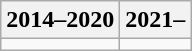<table class="wikitable">
<tr>
<th>2014–2020</th>
<th>2021–</th>
</tr>
<tr>
<td></td>
<td></td>
</tr>
</table>
